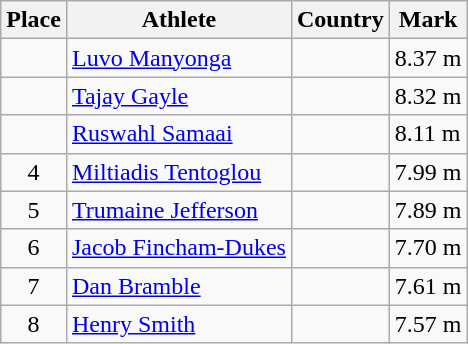<table class="wikitable">
<tr>
<th>Place</th>
<th>Athlete</th>
<th>Country</th>
<th>Mark</th>
</tr>
<tr>
<td align=center></td>
<td><a href='#'>Luvo Manyonga</a></td>
<td></td>
<td>8.37 m </td>
</tr>
<tr>
<td align=center></td>
<td><a href='#'>Tajay Gayle</a></td>
<td></td>
<td>8.32 m </td>
</tr>
<tr>
<td align=center></td>
<td><a href='#'>Ruswahl Samaai</a></td>
<td></td>
<td>8.11 m </td>
</tr>
<tr>
<td align=center>4</td>
<td><a href='#'>Miltiadis Tentoglou</a></td>
<td></td>
<td>7.99 m </td>
</tr>
<tr>
<td align=center>5</td>
<td><a href='#'>Trumaine Jefferson</a></td>
<td></td>
<td>7.89 m </td>
</tr>
<tr>
<td align=center>6</td>
<td><a href='#'>Jacob Fincham-Dukes</a></td>
<td></td>
<td>7.70 m </td>
</tr>
<tr>
<td align=center>7</td>
<td><a href='#'>Dan Bramble</a></td>
<td></td>
<td>7.61 m </td>
</tr>
<tr>
<td align=center>8</td>
<td><a href='#'>Henry Smith</a></td>
<td></td>
<td>7.57 m </td>
</tr>
</table>
